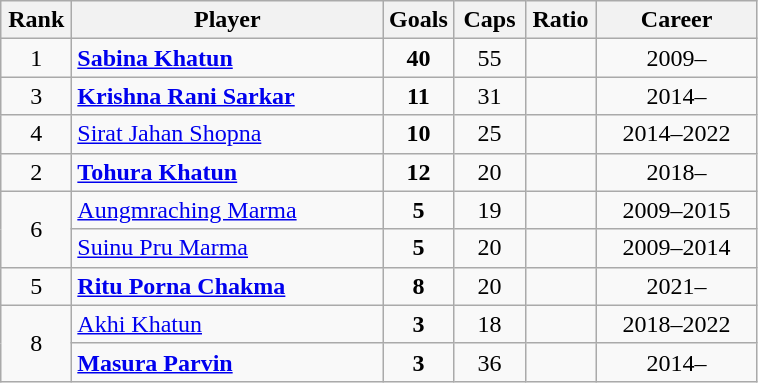<table class="wikitable sortable" style=text-align:center>
<tr>
<th width=40>Rank</th>
<th width=200>Player</th>
<th width=40>Goals</th>
<th width=40>Caps</th>
<th width=40>Ratio</th>
<th width=100>Career</th>
</tr>
<tr>
<td>1</td>
<td align="left"><strong><a href='#'>Sabina Khatun</a></strong></td>
<td><strong>40</strong></td>
<td>55</td>
<td></td>
<td>2009–</td>
</tr>
<tr>
<td>3</td>
<td align=left><strong><a href='#'>Krishna Rani Sarkar</a></strong></td>
<td><strong>11</strong></td>
<td>31</td>
<td></td>
<td>2014–</td>
</tr>
<tr>
<td>4</td>
<td align=left><a href='#'>Sirat Jahan Shopna</a></td>
<td><strong>10</strong></td>
<td>25</td>
<td></td>
<td>2014–2022</td>
</tr>
<tr>
<td>2</td>
<td align=left><strong><a href='#'>Tohura Khatun</a></strong></td>
<td><strong>12</strong></td>
<td>20</td>
<td></td>
<td>2018–</td>
</tr>
<tr>
<td rowspan=2>6</td>
<td align=left><a href='#'>Aungmraching Marma</a></td>
<td><strong>5</strong></td>
<td>19</td>
<td></td>
<td>2009–2015</td>
</tr>
<tr>
<td align=left><a href='#'>Suinu Pru Marma</a></td>
<td><strong>5</strong></td>
<td>20</td>
<td></td>
<td>2009–2014</td>
</tr>
<tr>
<td>5</td>
<td align=left><strong><a href='#'>Ritu Porna Chakma</a></strong></td>
<td><strong>8</strong></td>
<td>20</td>
<td></td>
<td>2021–</td>
</tr>
<tr>
<td rowspan=2>8</td>
<td align="left"><a href='#'>Akhi Khatun</a></td>
<td><strong>3</strong></td>
<td>18</td>
<td></td>
<td>2018–2022</td>
</tr>
<tr>
<td align="left"><strong><a href='#'>Masura Parvin</a></strong></td>
<td><strong>3</strong></td>
<td>36</td>
<td></td>
<td>2014–</td>
</tr>
</table>
